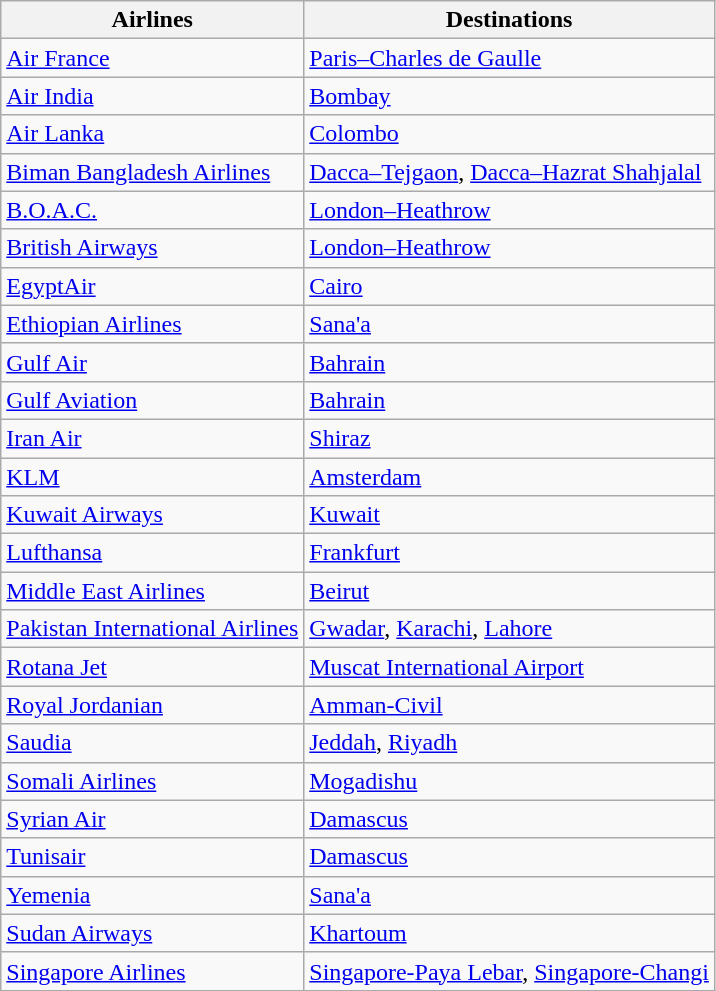<table class="wikitable">
<tr>
<th>Airlines</th>
<th>Destinations</th>
</tr>
<tr>
<td><a href='#'>Air France</a></td>
<td><a href='#'>Paris–Charles de Gaulle</a></td>
</tr>
<tr>
<td><a href='#'>Air India</a></td>
<td><a href='#'>Bombay</a></td>
</tr>
<tr>
<td><a href='#'>Air Lanka</a></td>
<td><a href='#'>Colombo</a></td>
</tr>
<tr>
<td><a href='#'>Biman Bangladesh Airlines</a></td>
<td><a href='#'>Dacca–Tejgaon</a>, <a href='#'>Dacca–Hazrat Shahjalal</a></td>
</tr>
<tr>
<td><a href='#'>B.O.A.C.</a></td>
<td><a href='#'>London–Heathrow</a></td>
</tr>
<tr>
<td><a href='#'>British Airways</a></td>
<td><a href='#'>London–Heathrow</a></td>
</tr>
<tr>
<td><a href='#'>EgyptAir</a></td>
<td><a href='#'>Cairo</a></td>
</tr>
<tr>
<td><a href='#'>Ethiopian Airlines</a></td>
<td><a href='#'>Sana'a</a></td>
</tr>
<tr>
<td><a href='#'>Gulf Air</a></td>
<td><a href='#'>Bahrain</a></td>
</tr>
<tr>
<td><a href='#'>Gulf Aviation</a></td>
<td><a href='#'>Bahrain</a></td>
</tr>
<tr>
<td><a href='#'>Iran Air</a></td>
<td><a href='#'>Shiraz</a></td>
</tr>
<tr>
<td><a href='#'>KLM</a></td>
<td><a href='#'>Amsterdam</a></td>
</tr>
<tr>
<td><a href='#'>Kuwait Airways</a></td>
<td><a href='#'>Kuwait</a></td>
</tr>
<tr>
<td><a href='#'>Lufthansa</a></td>
<td><a href='#'>Frankfurt</a></td>
</tr>
<tr>
<td><a href='#'>Middle East Airlines</a></td>
<td><a href='#'>Beirut</a></td>
</tr>
<tr>
<td><a href='#'>Pakistan International Airlines</a></td>
<td><a href='#'>Gwadar</a>, <a href='#'>Karachi</a>, <a href='#'>Lahore</a></td>
</tr>
<tr>
<td><a href='#'>Rotana Jet</a></td>
<td><a href='#'>Muscat International Airport</a></td>
</tr>
<tr>
<td><a href='#'>Royal Jordanian</a></td>
<td><a href='#'>Amman-Civil</a></td>
</tr>
<tr>
<td><a href='#'>Saudia</a></td>
<td><a href='#'>Jeddah</a>, <a href='#'>Riyadh</a></td>
</tr>
<tr>
<td><a href='#'>Somali Airlines</a></td>
<td><a href='#'>Mogadishu</a></td>
</tr>
<tr>
<td><a href='#'>Syrian Air</a></td>
<td><a href='#'>Damascus</a></td>
</tr>
<tr>
<td><a href='#'>Tunisair</a></td>
<td><a href='#'>Damascus</a></td>
</tr>
<tr>
<td><a href='#'>Yemenia</a></td>
<td><a href='#'>Sana'a</a></td>
</tr>
<tr>
<td><a href='#'>Sudan Airways</a></td>
<td><a href='#'>Khartoum</a></td>
</tr>
<tr>
<td><a href='#'>Singapore Airlines</a></td>
<td><a href='#'>Singapore-Paya Lebar</a>, <a href='#'>Singapore-Changi</a></td>
</tr>
</table>
